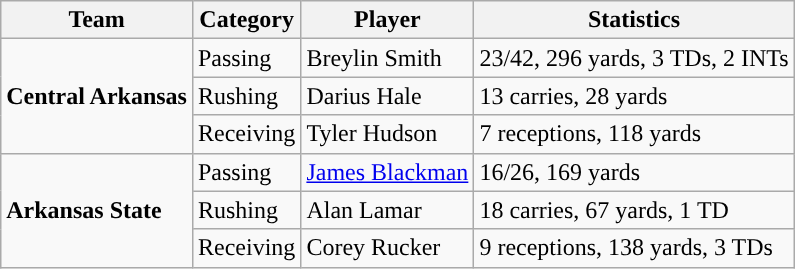<table class="wikitable" style="float: left;">
<tr>
<th>Team</th>
<th>Category</th>
<th>Player</th>
<th>Statistics</th>
</tr>
<tr>
<td rowspan=3><strong>Central Arkansas</strong></td>
<td>Passing</td>
<td>Breylin Smith</td>
<td>23/42, 296 yards, 3 TDs, 2 INTs</td>
</tr>
<tr>
<td>Rushing</td>
<td>Darius Hale</td>
<td>13 carries, 28 yards</td>
</tr>
<tr>
<td>Receiving</td>
<td>Tyler Hudson</td>
<td>7 receptions, 118 yards</td>
</tr>
<tr>
<td rowspan=3><strong>Arkansas State</strong></td>
<td>Passing</td>
<td><a href='#'>James Blackman</a></td>
<td>16/26, 169 yards</td>
</tr>
<tr>
<td>Rushing</td>
<td>Alan Lamar</td>
<td>18 carries, 67 yards, 1 TD</td>
</tr>
<tr>
<td>Receiving</td>
<td>Corey Rucker</td>
<td>9 receptions, 138 yards, 3 TDs</td>
</tr>
</table>
